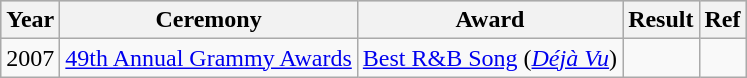<table class="wikitable">
<tr style="background:#ccc; text-align:center;">
<th scope="col">Year</th>
<th scope="col">Ceremony</th>
<th scope="col">Award</th>
<th scope="col">Result</th>
<th>Ref</th>
</tr>
<tr>
<td>2007</td>
<td><a href='#'>49th Annual Grammy Awards</a></td>
<td><a href='#'>Best R&B Song</a> (<em><a href='#'>Déjà Vu</a></em>)</td>
<td></td>
<td style="text-align:center;"></td>
</tr>
</table>
